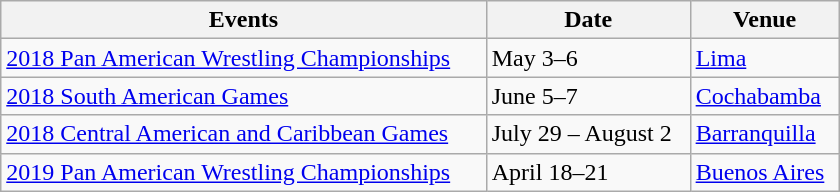<table class="wikitable" width=560>
<tr>
<th>Events</th>
<th>Date</th>
<th>Venue</th>
</tr>
<tr>
<td><a href='#'>2018 Pan American Wrestling Championships</a></td>
<td>May 3–6</td>
<td> <a href='#'>Lima</a></td>
</tr>
<tr>
<td><a href='#'>2018 South American Games</a></td>
<td>June 5–7</td>
<td> <a href='#'>Cochabamba</a></td>
</tr>
<tr>
<td><a href='#'>2018 Central American and Caribbean Games</a></td>
<td>July 29 – August 2</td>
<td> <a href='#'>Barranquilla</a></td>
</tr>
<tr>
<td><a href='#'>2019 Pan American Wrestling Championships</a></td>
<td>April 18–21</td>
<td> <a href='#'>Buenos Aires</a></td>
</tr>
</table>
